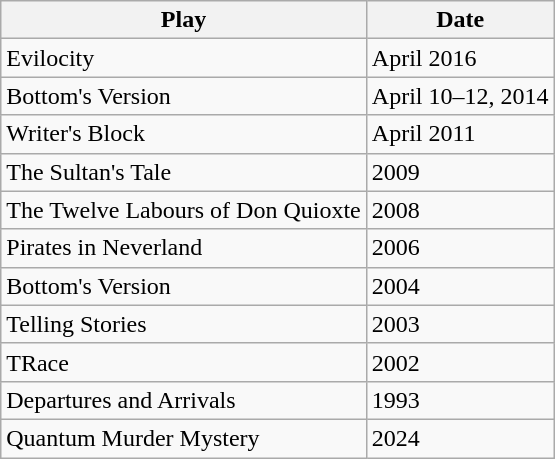<table class="wikitable sortable">
<tr>
<th>Play</th>
<th>Date</th>
</tr>
<tr>
<td>Evilocity</td>
<td>April 2016</td>
</tr>
<tr>
<td>Bottom's Version</td>
<td>April 10–12, 2014</td>
</tr>
<tr>
<td>Writer's Block</td>
<td>April 2011</td>
</tr>
<tr>
<td>The Sultan's Tale</td>
<td>2009</td>
</tr>
<tr>
<td>The Twelve Labours of Don Quioxte</td>
<td>2008</td>
</tr>
<tr>
<td>Pirates in Neverland</td>
<td>2006</td>
</tr>
<tr>
<td>Bottom's Version</td>
<td>2004</td>
</tr>
<tr>
<td>Telling Stories</td>
<td>2003</td>
</tr>
<tr>
<td>TRace</td>
<td>2002</td>
</tr>
<tr>
<td>Departures and Arrivals</td>
<td>1993</td>
</tr>
<tr>
<td>Quantum Murder Mystery</td>
<td>2024</td>
</tr>
</table>
